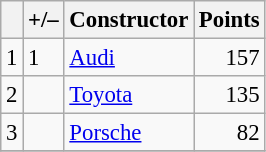<table class="wikitable" style="font-size: 95%;">
<tr>
<th scope="col"></th>
<th scope="col">+/–</th>
<th scope="col">Constructor</th>
<th scope="col">Points</th>
</tr>
<tr>
<td align="center">1</td>
<td align="left"> 1</td>
<td> <a href='#'>Audi</a></td>
<td align="right">157</td>
</tr>
<tr>
<td align="center">2</td>
<td align="left"></td>
<td> <a href='#'>Toyota</a></td>
<td align="right">135</td>
</tr>
<tr>
<td align="center">3</td>
<td align="left"></td>
<td> <a href='#'>Porsche</a></td>
<td align="right">82</td>
</tr>
<tr>
</tr>
</table>
